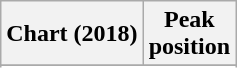<table class="wikitable plainrowheaders" style="text-align:center">
<tr>
<th scope="col">Chart (2018)</th>
<th scope="col">Peak<br> position</th>
</tr>
<tr>
</tr>
<tr>
</tr>
<tr>
</tr>
<tr>
</tr>
<tr>
</tr>
</table>
